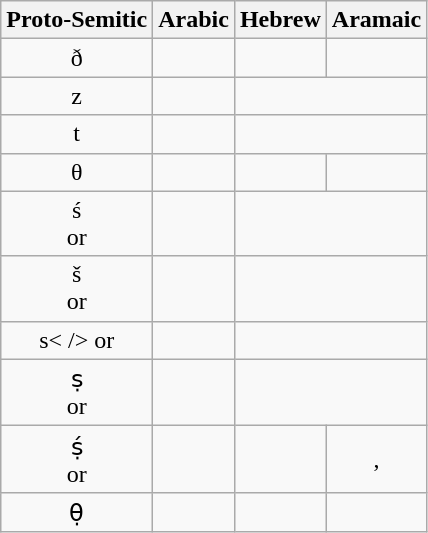<table class=wikitable style="text-align:center">
<tr>
<th>Proto-Semitic</th>
<th>Arabic</th>
<th>Hebrew</th>
<th>Aramaic</th>
</tr>
<tr>
<td>ð <br></td>
<td><big></big></td>
<td></td>
<td></td>
</tr>
<tr>
<td>z<br></td>
<td><big></big></td>
<td colspan="2"></td>
</tr>
<tr>
<td>t<br></td>
<td><big></big></td>
<td colspan="2"></td>
</tr>
<tr>
<td>θ<br></td>
<td><big></big></td>
<td></td>
<td></td>
</tr>
<tr>
<td>ś<br> or </td>
<td><big></big></td>
<td colspan="2"></td>
</tr>
<tr>
<td>š<br> or </td>
<td><big></big></td>
<td colspan="2"></td>
</tr>
<tr>
<td>s< /> or </td>
<td><big></big></td>
<td colspan="2"></td>
</tr>
<tr>
<td>ṣ<br> or </td>
<td><big></big></td>
<td colspan="2"></td>
</tr>
<tr>
<td>ṣ́<br> or </td>
<td><big></big></td>
<td></td>
<td>, </td>
</tr>
<tr>
<td>θ̣ <br></td>
<td><big></big></td>
<td></td>
<td></td>
</tr>
</table>
